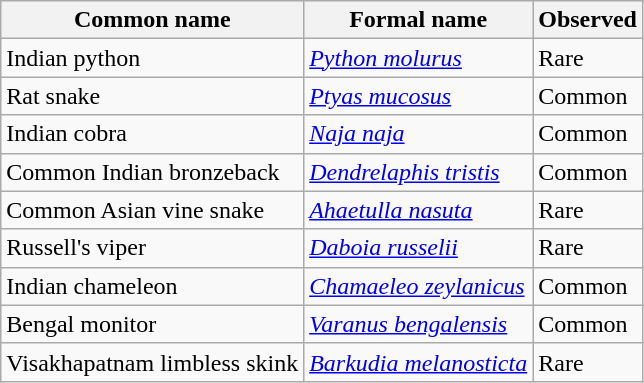<table class="wikitable" border=3>
<tr>
<th>Common name</th>
<th>Formal name</th>
<th>Observed</th>
</tr>
<tr>
<td>Indian python</td>
<td><em><a href='#'>Python molurus</a></em></td>
<td>Rare</td>
</tr>
<tr>
<td>Rat snake</td>
<td><em><a href='#'>Ptyas mucosus</a></em></td>
<td>Common</td>
</tr>
<tr>
<td>Indian cobra</td>
<td><em><a href='#'>Naja naja</a></em></td>
<td>Common</td>
</tr>
<tr>
<td>Common Indian bronzeback</td>
<td><em><a href='#'>Dendrelaphis tristis</a></em></td>
<td>Common</td>
</tr>
<tr>
<td>Common Asian vine snake</td>
<td><em><a href='#'>Ahaetulla nasuta</a></em></td>
<td>Rare</td>
</tr>
<tr>
<td>Russell's viper</td>
<td><em><a href='#'>Daboia russelii</a></em></td>
<td>Rare</td>
</tr>
<tr>
<td>Indian chameleon</td>
<td><em><a href='#'>Chamaeleo zeylanicus</a></em></td>
<td>Common</td>
</tr>
<tr>
<td>Bengal monitor</td>
<td><em><a href='#'>Varanus bengalensis</a></em></td>
<td>Common</td>
</tr>
<tr>
<td>Visakhapatnam limbless skink</td>
<td><em><a href='#'>Barkudia melanosticta</a></em></td>
<td>Rare</td>
</tr>
</table>
